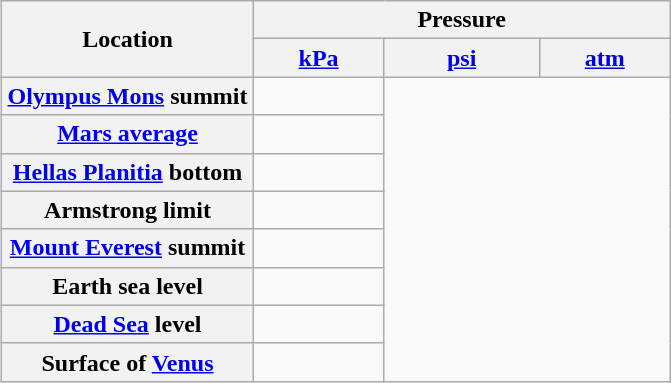<table class="wikitable plainrowheaders" style="float:right; margin-left:1em">
<tr>
<th scope="col" rowspan="2">Location</th>
<th scope="col" colspan="3">Pressure</th>
</tr>
<tr>
<th scope="col" style="min-width:5em"><a href='#'>kPa</a></th>
<th scope="col" style="min-width:6em"><a href='#'>psi</a></th>
<th scope="col" style="min-width:5em"><a href='#'>atm</a></th>
</tr>
<tr>
<th scope="row"><a href='#'>Olympus Mons</a> summit</th>
<td></td>
</tr>
<tr>
<th scope="row"><a href='#'>Mars average</a></th>
<td></td>
</tr>
<tr>
<th scope="row"><a href='#'>Hellas Planitia</a> bottom</th>
<td></td>
</tr>
<tr>
<th scope="row"><strong>Armstrong limit</strong></th>
<td></td>
</tr>
<tr>
<th scope="row"><a href='#'>Mount Everest</a> summit</th>
<td></td>
</tr>
<tr>
<th scope="row">Earth sea level</th>
<td></td>
</tr>
<tr>
<th scope="row"><a href='#'>Dead Sea</a> level</th>
<td></td>
</tr>
<tr>
<th scope="row">Surface of <a href='#'>Venus</a></th>
<td></td>
</tr>
</table>
